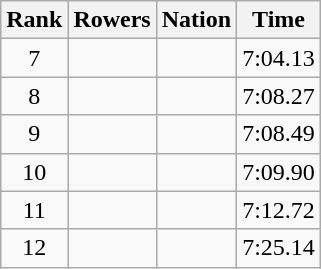<table class="wikitable sortable" style=text-align:center>
<tr>
<th>Rank</th>
<th>Rowers</th>
<th>Nation</th>
<th>Time</th>
</tr>
<tr>
<td>7</td>
<td align=left></td>
<td align=left></td>
<td>7:04.13</td>
</tr>
<tr>
<td>8</td>
<td align=left></td>
<td align=left></td>
<td>7:08.27</td>
</tr>
<tr>
<td>9</td>
<td align=left></td>
<td align=left></td>
<td>7:08.49</td>
</tr>
<tr>
<td>10</td>
<td align=left></td>
<td align=left></td>
<td>7:09.90</td>
</tr>
<tr>
<td>11</td>
<td align=left></td>
<td align=left></td>
<td>7:12.72</td>
</tr>
<tr>
<td>12</td>
<td align=left></td>
<td align=left></td>
<td>7:25.14</td>
</tr>
</table>
